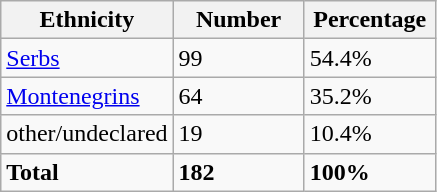<table class="wikitable">
<tr>
<th width="100px">Ethnicity</th>
<th width="80px">Number</th>
<th width="80px">Percentage</th>
</tr>
<tr>
<td><a href='#'>Serbs</a></td>
<td>99</td>
<td>54.4%</td>
</tr>
<tr>
<td><a href='#'>Montenegrins</a></td>
<td>64</td>
<td>35.2%</td>
</tr>
<tr>
<td>other/undeclared</td>
<td>19</td>
<td>10.4%</td>
</tr>
<tr>
<td><strong>Total</strong></td>
<td><strong>182</strong></td>
<td><strong>100%</strong></td>
</tr>
</table>
